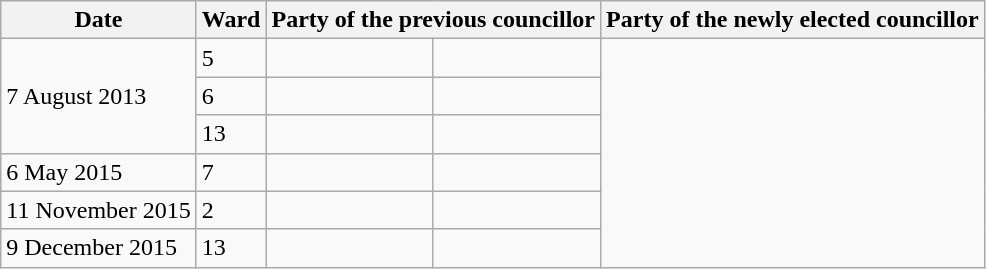<table class="wikitable">
<tr>
<th>Date</th>
<th>Ward</th>
<th colspan=2>Party of the previous councillor</th>
<th colspan=2>Party of the newly elected councillor</th>
</tr>
<tr>
<td rowspan=3>7 August 2013</td>
<td>5</td>
<td></td>
<td></td>
</tr>
<tr>
<td>6</td>
<td></td>
<td></td>
</tr>
<tr>
<td>13</td>
<td></td>
<td></td>
</tr>
<tr>
<td>6 May 2015</td>
<td>7</td>
<td></td>
<td></td>
</tr>
<tr>
<td>11 November 2015</td>
<td>2</td>
<td></td>
<td></td>
</tr>
<tr>
<td>9 December 2015</td>
<td>13</td>
<td></td>
<td></td>
</tr>
</table>
